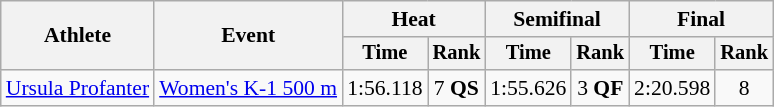<table class=wikitable style=font-size:90%;text-align:center>
<tr>
<th rowspan=2>Athlete</th>
<th rowspan=2>Event</th>
<th colspan=2>Heat</th>
<th colspan=2>Semifinal</th>
<th colspan=2>Final</th>
</tr>
<tr style=font-size:95%>
<th>Time</th>
<th>Rank</th>
<th>Time</th>
<th>Rank</th>
<th>Time</th>
<th>Rank</th>
</tr>
<tr>
<td align=left><a href='#'>Ursula Profanter</a></td>
<td align=left><a href='#'>Women's K-1 500 m</a></td>
<td>1:56.118</td>
<td>7 <strong>QS</strong></td>
<td>1:55.626</td>
<td>3 <strong>QF</strong></td>
<td>2:20.598</td>
<td>8</td>
</tr>
</table>
